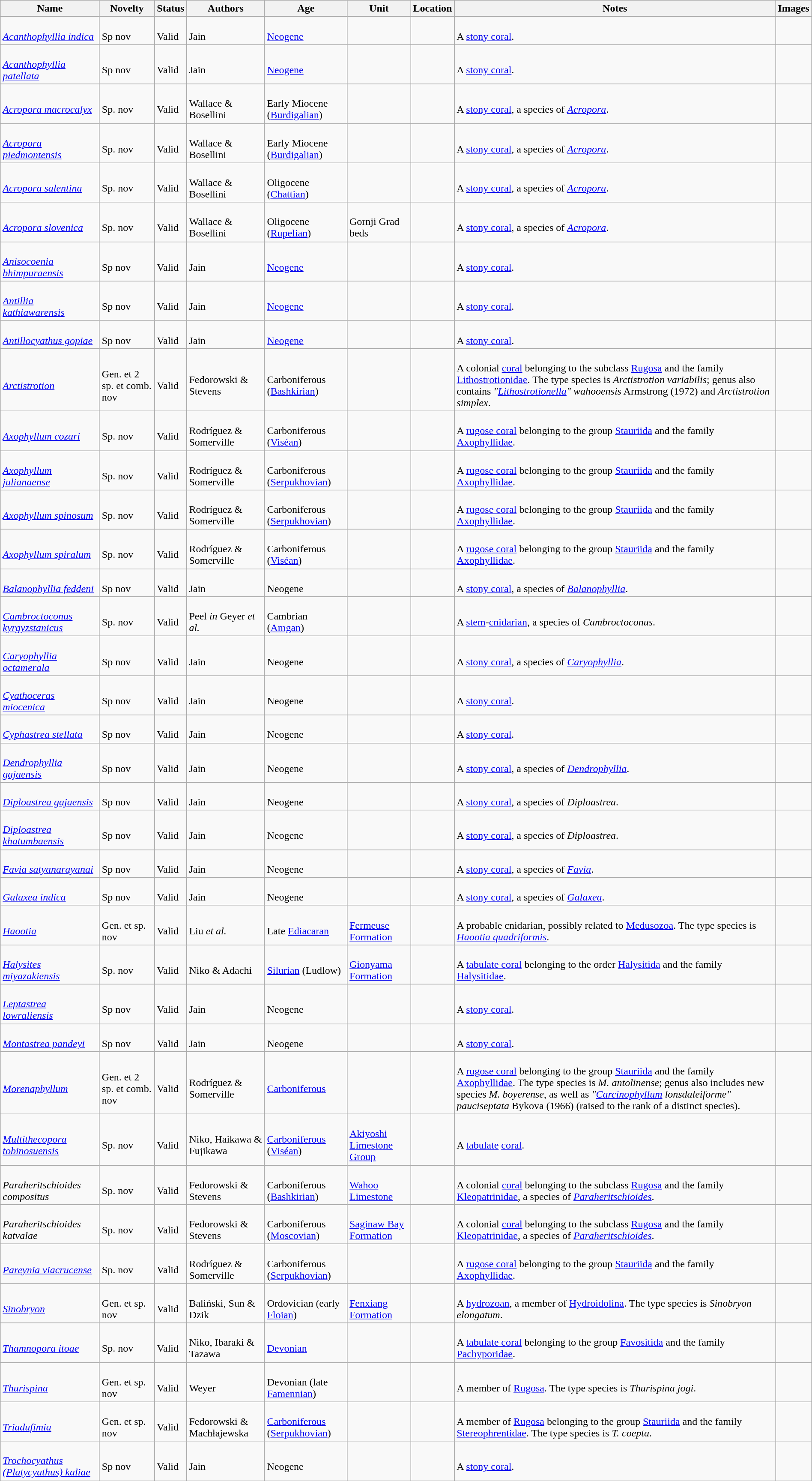<table class="wikitable sortable" align="center" width="100%">
<tr>
<th>Name</th>
<th>Novelty</th>
<th>Status</th>
<th>Authors</th>
<th>Age</th>
<th>Unit</th>
<th>Location</th>
<th>Notes</th>
<th>Images</th>
</tr>
<tr>
<td><br><em><a href='#'>Acanthophyllia indica</a></em></td>
<td><br>Sp nov</td>
<td><br>Valid</td>
<td><br>Jain</td>
<td><br><a href='#'>Neogene</a></td>
<td></td>
<td><br></td>
<td><br>A <a href='#'>stony coral</a>.</td>
<td></td>
</tr>
<tr>
<td><br><em><a href='#'>Acanthophyllia patellata</a></em></td>
<td><br>Sp nov</td>
<td><br>Valid</td>
<td><br>Jain</td>
<td><br><a href='#'>Neogene</a></td>
<td></td>
<td><br></td>
<td><br>A <a href='#'>stony coral</a>.</td>
<td></td>
</tr>
<tr>
<td><br><em><a href='#'>Acropora macrocalyx</a></em></td>
<td><br>Sp. nov</td>
<td><br>Valid</td>
<td><br>Wallace & Bosellini</td>
<td><br>Early Miocene (<a href='#'>Burdigalian</a>)</td>
<td></td>
<td><br></td>
<td><br>A <a href='#'>stony coral</a>, a species of <em><a href='#'>Acropora</a></em>.</td>
<td></td>
</tr>
<tr>
<td><br><em><a href='#'>Acropora piedmontensis</a></em></td>
<td><br>Sp. nov</td>
<td><br>Valid</td>
<td><br>Wallace & Bosellini</td>
<td><br>Early Miocene (<a href='#'>Burdigalian</a>)</td>
<td></td>
<td><br></td>
<td><br>A <a href='#'>stony coral</a>, a species of <em><a href='#'>Acropora</a></em>.</td>
<td></td>
</tr>
<tr>
<td><br><em><a href='#'>Acropora salentina</a></em></td>
<td><br>Sp. nov</td>
<td><br>Valid</td>
<td><br>Wallace & Bosellini</td>
<td><br>Oligocene (<a href='#'>Chattian</a>)</td>
<td></td>
<td><br></td>
<td><br>A <a href='#'>stony coral</a>, a species of <em><a href='#'>Acropora</a></em>.</td>
<td></td>
</tr>
<tr>
<td><br><em><a href='#'>Acropora slovenica</a></em></td>
<td><br>Sp. nov</td>
<td><br>Valid</td>
<td><br>Wallace & Bosellini</td>
<td><br>Oligocene (<a href='#'>Rupelian</a>)</td>
<td><br>Gornji Grad beds</td>
<td><br></td>
<td><br>A <a href='#'>stony coral</a>, a species of <em><a href='#'>Acropora</a></em>.</td>
<td></td>
</tr>
<tr>
<td><br><em><a href='#'>Anisocoenia bhimpuraensis</a></em></td>
<td><br>Sp nov</td>
<td><br>Valid</td>
<td><br>Jain</td>
<td><br><a href='#'>Neogene</a></td>
<td></td>
<td><br></td>
<td><br>A <a href='#'>stony coral</a>.</td>
<td></td>
</tr>
<tr>
<td><br><em><a href='#'>Antillia kathiawarensis</a></em></td>
<td><br>Sp nov</td>
<td><br>Valid</td>
<td><br>Jain</td>
<td><br><a href='#'>Neogene</a></td>
<td></td>
<td><br></td>
<td><br>A <a href='#'>stony coral</a>.</td>
<td></td>
</tr>
<tr>
<td><br><em><a href='#'>Antillocyathus gopiae</a></em></td>
<td><br>Sp nov</td>
<td><br>Valid</td>
<td><br>Jain</td>
<td><br><a href='#'>Neogene</a></td>
<td></td>
<td><br></td>
<td><br>A <a href='#'>stony coral</a>.</td>
<td></td>
</tr>
<tr>
<td><br><em><a href='#'>Arctistrotion</a></em></td>
<td><br>Gen. et 2 sp. et comb. nov</td>
<td><br>Valid</td>
<td><br>Fedorowski & Stevens</td>
<td><br>Carboniferous (<a href='#'>Bashkirian</a>)</td>
<td></td>
<td><br></td>
<td><br>A colonial <a href='#'>coral</a> belonging to the subclass <a href='#'>Rugosa</a> and the family <a href='#'>Lithostrotionidae</a>. The type species is <em>Arctistrotion variabilis</em>; genus also contains <em>"<a href='#'>Lithostrotionella</a>" wahooensis</em> Armstrong (1972) and <em>Arctistrotion simplex</em>.</td>
<td></td>
</tr>
<tr>
<td><br><em><a href='#'>Axophyllum cozari</a></em></td>
<td><br>Sp. nov</td>
<td><br>Valid</td>
<td><br>Rodríguez & Somerville</td>
<td><br>Carboniferous (<a href='#'>Viséan</a>)</td>
<td></td>
<td><br></td>
<td><br>A <a href='#'>rugose coral</a> belonging to the group <a href='#'>Stauriida</a> and the family <a href='#'>Axophyllidae</a>.</td>
<td></td>
</tr>
<tr>
<td><br><em><a href='#'>Axophyllum julianaense</a></em></td>
<td><br>Sp. nov</td>
<td><br>Valid</td>
<td><br>Rodríguez & Somerville</td>
<td><br>Carboniferous (<a href='#'>Serpukhovian</a>)</td>
<td></td>
<td><br></td>
<td><br>A <a href='#'>rugose coral</a> belonging to the group <a href='#'>Stauriida</a> and the family <a href='#'>Axophyllidae</a>.</td>
<td></td>
</tr>
<tr>
<td><br><em><a href='#'>Axophyllum spinosum</a></em></td>
<td><br>Sp. nov</td>
<td><br>Valid</td>
<td><br>Rodríguez & Somerville</td>
<td><br>Carboniferous (<a href='#'>Serpukhovian</a>)</td>
<td></td>
<td><br></td>
<td><br>A <a href='#'>rugose coral</a> belonging to the group <a href='#'>Stauriida</a> and the family <a href='#'>Axophyllidae</a>.</td>
<td></td>
</tr>
<tr>
<td><br><em><a href='#'>Axophyllum spiralum</a></em></td>
<td><br>Sp. nov</td>
<td><br>Valid</td>
<td><br>Rodríguez & Somerville</td>
<td><br>Carboniferous (<a href='#'>Viséan</a>)</td>
<td></td>
<td><br></td>
<td><br>A <a href='#'>rugose coral</a> belonging to the group <a href='#'>Stauriida</a> and the family <a href='#'>Axophyllidae</a>.</td>
<td></td>
</tr>
<tr>
<td><br><em><a href='#'>Balanophyllia feddeni</a></em></td>
<td><br>Sp nov</td>
<td><br>Valid</td>
<td><br>Jain</td>
<td><br>Neogene</td>
<td></td>
<td><br></td>
<td><br>A <a href='#'>stony coral</a>, a species of <em><a href='#'>Balanophyllia</a></em>.</td>
<td></td>
</tr>
<tr>
<td><br><em><a href='#'>Cambroctoconus kyrgyzstanicus</a></em></td>
<td><br>Sp. nov</td>
<td><br>Valid</td>
<td><br>Peel <em>in</em> Geyer <em>et al.</em></td>
<td><br>Cambrian (<a href='#'>Amgan</a>)</td>
<td></td>
<td><br></td>
<td><br>A <a href='#'>stem</a>-<a href='#'>cnidarian</a>, a species of <em>Cambroctoconus</em>.</td>
<td></td>
</tr>
<tr>
<td><br><em><a href='#'>Caryophyllia octamerala</a></em></td>
<td><br>Sp nov</td>
<td><br>Valid</td>
<td><br>Jain</td>
<td><br>Neogene</td>
<td></td>
<td><br></td>
<td><br>A <a href='#'>stony coral</a>, a species of <em><a href='#'>Caryophyllia</a></em>.</td>
<td></td>
</tr>
<tr>
<td><br><em><a href='#'>Cyathoceras miocenica</a></em></td>
<td><br>Sp nov</td>
<td><br>Valid</td>
<td><br>Jain</td>
<td><br>Neogene</td>
<td></td>
<td><br></td>
<td><br>A <a href='#'>stony coral</a>.</td>
<td></td>
</tr>
<tr>
<td><br><em><a href='#'>Cyphastrea stellata</a></em></td>
<td><br>Sp nov</td>
<td><br>Valid</td>
<td><br>Jain</td>
<td><br>Neogene</td>
<td></td>
<td><br></td>
<td><br>A <a href='#'>stony coral</a>.</td>
<td></td>
</tr>
<tr>
<td><br><em><a href='#'>Dendrophyllia gajaensis</a></em></td>
<td><br>Sp nov</td>
<td><br>Valid</td>
<td><br>Jain</td>
<td><br>Neogene</td>
<td></td>
<td><br></td>
<td><br>A <a href='#'>stony coral</a>, a species of <em><a href='#'>Dendrophyllia</a></em>.</td>
<td></td>
</tr>
<tr>
<td><br><em><a href='#'>Diploastrea gajaensis</a></em></td>
<td><br>Sp nov</td>
<td><br>Valid</td>
<td><br>Jain</td>
<td><br>Neogene</td>
<td></td>
<td><br></td>
<td><br>A <a href='#'>stony coral</a>, a species of <em>Diploastrea</em>.</td>
<td></td>
</tr>
<tr>
<td><br><em><a href='#'>Diploastrea khatumbaensis</a></em></td>
<td><br>Sp nov</td>
<td><br>Valid</td>
<td><br>Jain</td>
<td><br>Neogene</td>
<td></td>
<td><br></td>
<td><br>A <a href='#'>stony coral</a>, a species of <em>Diploastrea</em>.</td>
<td></td>
</tr>
<tr>
<td><br><em><a href='#'>Favia satyanarayanai</a></em></td>
<td><br>Sp nov</td>
<td><br>Valid</td>
<td><br>Jain</td>
<td><br>Neogene</td>
<td></td>
<td><br></td>
<td><br>A <a href='#'>stony coral</a>, a species of <em><a href='#'>Favia</a></em>.</td>
<td></td>
</tr>
<tr>
<td><br><em><a href='#'>Galaxea indica</a></em></td>
<td><br>Sp nov</td>
<td><br>Valid</td>
<td><br>Jain</td>
<td><br>Neogene</td>
<td></td>
<td><br></td>
<td><br>A <a href='#'>stony coral</a>, a species of <em><a href='#'>Galaxea</a></em>.</td>
<td></td>
</tr>
<tr>
<td><br><em><a href='#'>Haootia</a></em></td>
<td><br>Gen. et sp. nov</td>
<td><br>Valid</td>
<td><br>Liu <em>et al.</em></td>
<td><br>Late <a href='#'>Ediacaran</a></td>
<td><br><a href='#'>Fermeuse Formation</a></td>
<td><br></td>
<td><br>A probable cnidarian, possibly related to <a href='#'>Medusozoa</a>. The type species is <em><a href='#'>Haootia quadriformis</a></em>.</td>
<td></td>
</tr>
<tr>
<td><br><em><a href='#'>Halysites miyazakiensis</a></em></td>
<td><br>Sp. nov</td>
<td><br>Valid</td>
<td><br>Niko & Adachi</td>
<td><br><a href='#'>Silurian</a> (Ludlow)</td>
<td><br><a href='#'>Gionyama Formation</a></td>
<td><br></td>
<td><br>A <a href='#'>tabulate coral</a> belonging to the order <a href='#'>Halysitida</a> and the family <a href='#'>Halysitidae</a>.</td>
<td></td>
</tr>
<tr>
<td><br><em><a href='#'>Leptastrea lowraliensis</a></em></td>
<td><br>Sp nov</td>
<td><br>Valid</td>
<td><br>Jain</td>
<td><br>Neogene</td>
<td></td>
<td><br></td>
<td><br>A <a href='#'>stony coral</a>.</td>
<td></td>
</tr>
<tr>
<td><br><em><a href='#'>Montastrea pandeyi</a></em></td>
<td><br>Sp nov</td>
<td><br>Valid</td>
<td><br>Jain</td>
<td><br>Neogene</td>
<td></td>
<td><br></td>
<td><br>A <a href='#'>stony coral</a>.</td>
<td></td>
</tr>
<tr>
<td><br><em><a href='#'>Morenaphyllum</a></em></td>
<td><br>Gen. et 2 sp. et comb. nov</td>
<td><br>Valid</td>
<td><br>Rodríguez & Somerville</td>
<td><br><a href='#'>Carboniferous</a></td>
<td></td>
<td><br><br>
</td>
<td><br>A <a href='#'>rugose coral</a> belonging to the group <a href='#'>Stauriida</a> and the family <a href='#'>Axophyllidae</a>. The type species is <em>M. antolinense</em>; genus also includes new species <em>M. boyerense</em>, as well as <em>"<a href='#'>Carcinophyllum</a> lonsdaleiforme" pauciseptata</em> Bykova (1966) (raised to the rank of a distinct species).</td>
<td></td>
</tr>
<tr>
<td><br><em><a href='#'>Multithecopora tobinosuensis</a></em></td>
<td><br>Sp. nov</td>
<td><br>Valid</td>
<td><br>Niko, Haikawa & Fujikawa</td>
<td><br><a href='#'>Carboniferous</a> (<a href='#'>Viséan</a>)</td>
<td><br><a href='#'>Akiyoshi Limestone Group</a></td>
<td><br></td>
<td><br>A <a href='#'>tabulate</a> <a href='#'>coral</a>.</td>
<td></td>
</tr>
<tr>
<td><br><em>Paraheritschioides compositus</em></td>
<td><br>Sp. nov</td>
<td><br>Valid</td>
<td><br>Fedorowski & Stevens</td>
<td><br>Carboniferous (<a href='#'>Bashkirian</a>)</td>
<td><br><a href='#'>Wahoo Limestone</a></td>
<td><br></td>
<td><br>A colonial <a href='#'>coral</a> belonging to the subclass <a href='#'>Rugosa</a> and the family <a href='#'>Kleopatrinidae</a>, a species of <em><a href='#'>Paraheritschioides</a></em>.</td>
<td></td>
</tr>
<tr>
<td><br><em>Paraheritschioides katvalae</em></td>
<td><br>Sp. nov</td>
<td><br>Valid</td>
<td><br>Fedorowski & Stevens</td>
<td><br>Carboniferous (<a href='#'>Moscovian</a>)</td>
<td><br><a href='#'>Saginaw Bay Formation</a></td>
<td><br></td>
<td><br>A colonial <a href='#'>coral</a> belonging to the subclass <a href='#'>Rugosa</a> and the family <a href='#'>Kleopatrinidae</a>, a species of <em><a href='#'>Paraheritschioides</a></em>.</td>
<td></td>
</tr>
<tr>
<td><br><em><a href='#'>Pareynia viacrucense</a></em></td>
<td><br>Sp. nov</td>
<td><br>Valid</td>
<td><br>Rodríguez & Somerville</td>
<td><br>Carboniferous (<a href='#'>Serpukhovian</a>)</td>
<td></td>
<td><br></td>
<td><br>A <a href='#'>rugose coral</a> belonging to the group <a href='#'>Stauriida</a> and the family <a href='#'>Axophyllidae</a>.</td>
<td></td>
</tr>
<tr>
<td><br><em><a href='#'>Sinobryon</a></em></td>
<td><br>Gen. et sp. nov</td>
<td><br>Valid</td>
<td><br>Baliński, Sun & Dzik</td>
<td><br>Ordovician (early <a href='#'>Floian</a>)</td>
<td><br><a href='#'>Fenxiang Formation</a></td>
<td><br></td>
<td><br>A <a href='#'>hydrozoan</a>, a member of <a href='#'>Hydroidolina</a>. The type species is <em>Sinobryon elongatum</em>.</td>
<td></td>
</tr>
<tr>
<td><br><em><a href='#'>Thamnopora itoae</a></em></td>
<td><br>Sp. nov</td>
<td><br>Valid</td>
<td><br>Niko, Ibaraki & Tazawa</td>
<td><br><a href='#'>Devonian</a></td>
<td></td>
<td><br></td>
<td><br>A <a href='#'>tabulate coral</a> belonging to the group <a href='#'>Favositida</a> and the family <a href='#'>Pachyporidae</a>.</td>
<td></td>
</tr>
<tr>
<td><br><em><a href='#'>Thurispina</a></em></td>
<td><br>Gen. et sp. nov</td>
<td><br>Valid</td>
<td><br>Weyer</td>
<td><br>Devonian (late <a href='#'>Famennian</a>)</td>
<td></td>
<td><br></td>
<td><br>A member of <a href='#'>Rugosa</a>. The type species is <em>Thurispina jogi</em>.</td>
<td></td>
</tr>
<tr>
<td><br><em><a href='#'>Triadufimia</a></em></td>
<td><br>Gen. et sp. nov</td>
<td><br>Valid</td>
<td><br>Fedorowski & Machłajewska</td>
<td><br><a href='#'>Carboniferous</a> (<a href='#'>Serpukhovian</a>)</td>
<td></td>
<td><br></td>
<td><br>A member of <a href='#'>Rugosa</a> belonging to the group <a href='#'>Stauriida</a> and the family <a href='#'>Stereophrentidae</a>. The type species is <em>T. coepta</em>.</td>
<td></td>
</tr>
<tr>
<td><br><em><a href='#'>Trochocyathus (Platycyathus) kaliae</a></em></td>
<td><br>Sp nov</td>
<td><br>Valid</td>
<td><br>Jain</td>
<td><br>Neogene</td>
<td></td>
<td><br></td>
<td><br>A <a href='#'>stony coral</a>.</td>
<td></td>
</tr>
<tr>
</tr>
</table>
